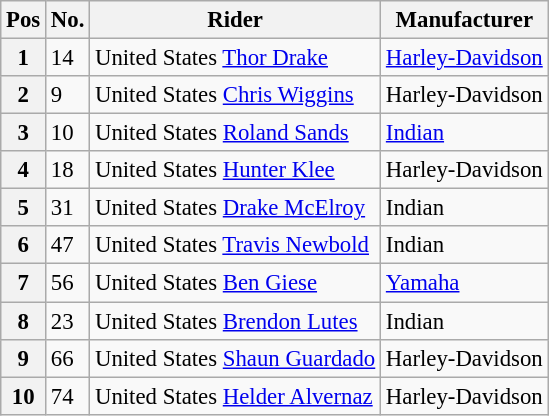<table class="wikitable" style="font-size:95%">
<tr>
<th>Pos</th>
<th>No.</th>
<th>Rider</th>
<th>Manufacturer</th>
</tr>
<tr>
<th>1</th>
<td>14</td>
<td>United States <a href='#'>Thor Drake</a></td>
<td><a href='#'>Harley-Davidson</a></td>
</tr>
<tr>
<th>2</th>
<td>9</td>
<td>United States <a href='#'>Chris Wiggins</a></td>
<td>Harley-Davidson</td>
</tr>
<tr>
<th>3</th>
<td>10</td>
<td>United States <a href='#'>Roland Sands</a></td>
<td><a href='#'>Indian</a></td>
</tr>
<tr>
<th>4</th>
<td>18</td>
<td>United States <a href='#'>Hunter Klee</a></td>
<td>Harley-Davidson</td>
</tr>
<tr>
<th>5</th>
<td>31</td>
<td>United States <a href='#'>Drake McElroy</a></td>
<td>Indian</td>
</tr>
<tr>
<th>6</th>
<td>47</td>
<td>United States <a href='#'>Travis Newbold</a></td>
<td>Indian</td>
</tr>
<tr>
<th>7</th>
<td>56</td>
<td>United States <a href='#'>Ben Giese</a></td>
<td><a href='#'>Yamaha</a></td>
</tr>
<tr>
<th>8</th>
<td>23</td>
<td>United States <a href='#'>Brendon Lutes</a></td>
<td>Indian</td>
</tr>
<tr>
<th>9</th>
<td>66</td>
<td>United States <a href='#'>Shaun Guardado</a></td>
<td>Harley-Davidson</td>
</tr>
<tr>
<th>10</th>
<td>74</td>
<td>United States <a href='#'>Helder Alvernaz</a></td>
<td>Harley-Davidson</td>
</tr>
</table>
